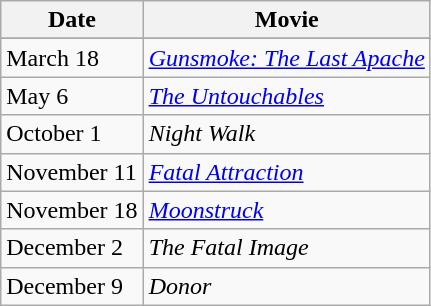<table class="wikitable plainrowheaders">
<tr>
<th scope="col">Date</th>
<th scope="col">Movie</th>
</tr>
<tr>
</tr>
<tr>
<td>March 18</td>
<td><em><a href='#'>Gunsmoke: The Last Apache</a></em></td>
</tr>
<tr>
<td>May 6</td>
<td><em><a href='#'>The Untouchables</a></em></td>
</tr>
<tr>
<td>October 1</td>
<td><em>Night Walk</em></td>
</tr>
<tr>
<td>November 11</td>
<td><em><a href='#'>Fatal Attraction</a></em></td>
</tr>
<tr>
<td>November 18</td>
<td><em><a href='#'>Moonstruck</a></em></td>
</tr>
<tr>
<td>December 2</td>
<td><em>The Fatal Image</em></td>
</tr>
<tr>
<td>December 9</td>
<td><em>Donor</em></td>
</tr>
</table>
